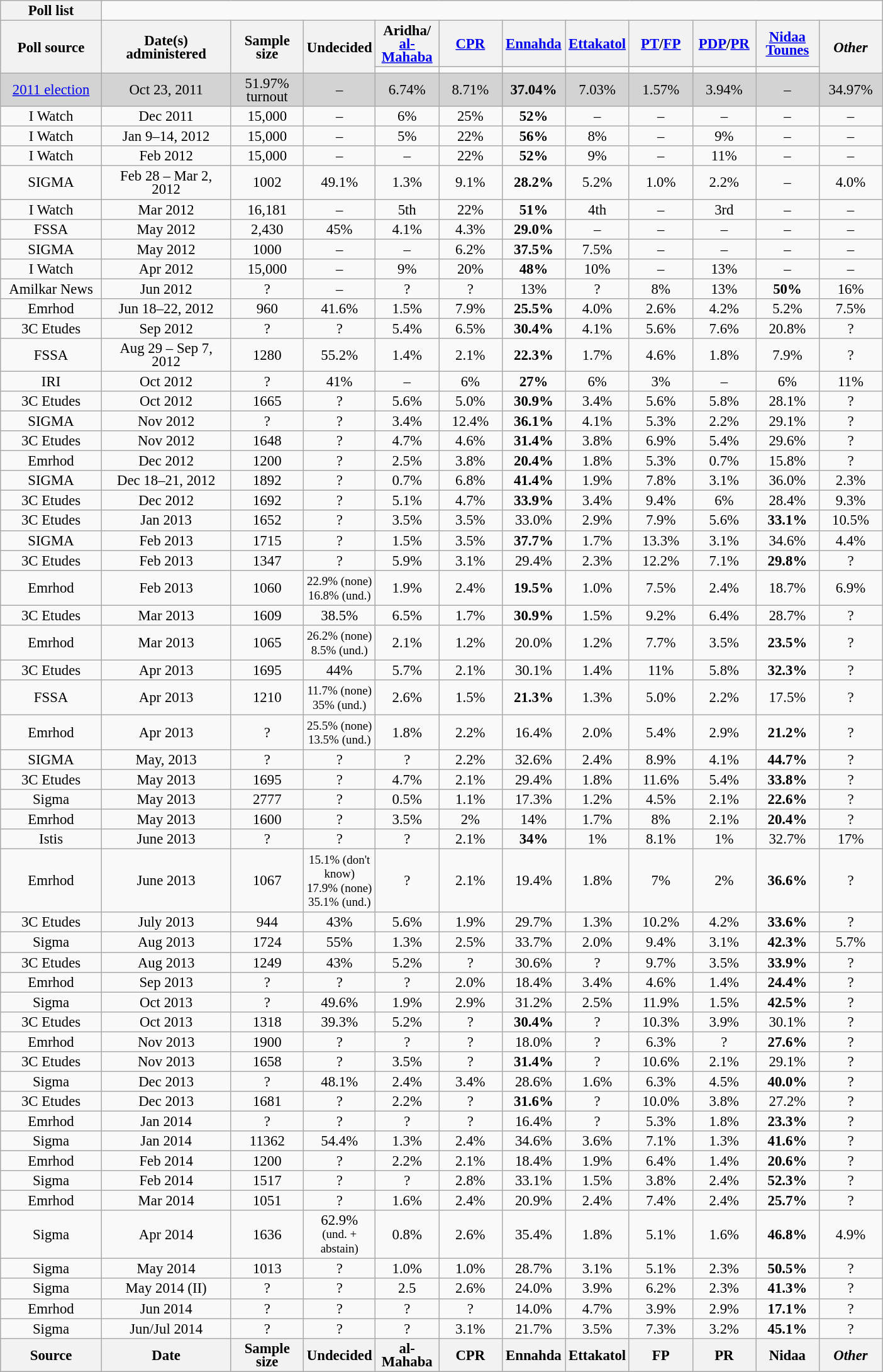<table class="wikitable collapsible collapsed" style="text-align:center;font-size:95%;line-height:14px;">
<tr>
<th>Poll list</th>
</tr>
<tr style="background:lightgrey;">
<th rowspan="2" style="width:100px;">Poll source</th>
<th rowspan="2" style="width:130px;">Date(s) administered</th>
<th rowspan="2" style="width:70px;">Sample size</th>
<th rowspan="2" style="width:60px;">Undecided</th>
<th style="width:60px;">Aridha/<br><a href='#'>al-Mahaba</a></th>
<th style="width:60px;"><a href='#'>CPR</a></th>
<th style="width:60px;"><a href='#'>Ennahda</a></th>
<th style="width:60px;"><a href='#'>Ettakatol</a></th>
<th style="width:60px;"><a href='#'>PT</a>/<a href='#'>FP</a></th>
<th style="width:60px;"><a href='#'>PDP</a>/<a href='#'>PR</a></th>
<th style="width:60px;"><a href='#'>Nidaa Tounes</a></th>
<th rowspan="2" style="width:60px;"><em>Other</em></th>
</tr>
<tr>
<td bgcolor=></td>
<td bgcolor=></td>
<td bgcolor=></td>
<td bgcolor=></td>
<td bgcolor=></td>
<td bgcolor=></td>
<td bgcolor=></td>
</tr>
<tr style="background:lightgrey;">
<td><a href='#'>2011 election</a></td>
<td>Oct 23, 2011</td>
<td>51.97% turnout</td>
<td>–</td>
<td>6.74%</td>
<td>8.71%</td>
<td><strong>37.04%</strong></td>
<td>7.03%</td>
<td>1.57%</td>
<td>3.94%</td>
<td>–</td>
<td>34.97%</td>
</tr>
<tr>
<td>I Watch</td>
<td>Dec 2011</td>
<td>15,000</td>
<td>–</td>
<td>6%</td>
<td>25%</td>
<td><strong>52%</strong></td>
<td>–</td>
<td>–</td>
<td>–</td>
<td>–</td>
<td>–</td>
</tr>
<tr>
<td>I Watch</td>
<td>Jan 9–14, 2012</td>
<td>15,000</td>
<td>–</td>
<td>5%</td>
<td>22%</td>
<td><strong>56%</strong></td>
<td>8%</td>
<td>–</td>
<td>9%</td>
<td>–</td>
<td>–</td>
</tr>
<tr>
<td>I Watch</td>
<td>Feb 2012</td>
<td>15,000</td>
<td>–</td>
<td>–</td>
<td>22%</td>
<td><strong>52%</strong></td>
<td>9%</td>
<td>–</td>
<td>11%</td>
<td>–</td>
<td>–</td>
</tr>
<tr>
<td>SIGMA</td>
<td>Feb 28 – Mar 2, 2012</td>
<td>1002</td>
<td>49.1%</td>
<td>1.3%</td>
<td>9.1%</td>
<td><strong>28.2%</strong></td>
<td>5.2%</td>
<td>1.0%</td>
<td>2.2%</td>
<td>–</td>
<td>4.0%</td>
</tr>
<tr>
<td>I Watch</td>
<td>Mar 2012</td>
<td>16,181</td>
<td>–</td>
<td>5th</td>
<td>22%</td>
<td><strong>51%</strong></td>
<td>4th</td>
<td>–</td>
<td>3rd</td>
<td>–</td>
<td>–</td>
</tr>
<tr>
<td>FSSA</td>
<td>May 2012</td>
<td>2,430</td>
<td>45%</td>
<td>4.1%</td>
<td>4.3%</td>
<td><strong>29.0%</strong></td>
<td>–</td>
<td>–</td>
<td>–</td>
<td>–</td>
<td>–</td>
</tr>
<tr>
<td>SIGMA</td>
<td>May 2012</td>
<td>1000</td>
<td>–</td>
<td>–</td>
<td>6.2%</td>
<td><strong>37.5%</strong></td>
<td>7.5%</td>
<td>–</td>
<td>–</td>
<td>–</td>
<td>–</td>
</tr>
<tr>
<td>I Watch</td>
<td>Apr 2012</td>
<td>15,000</td>
<td>–</td>
<td>9%</td>
<td>20%</td>
<td><strong>48%</strong></td>
<td>10%</td>
<td>–</td>
<td>13%</td>
<td>–</td>
<td>–</td>
</tr>
<tr>
<td>Amilkar News</td>
<td>Jun 2012</td>
<td>?</td>
<td>–</td>
<td>?</td>
<td>?</td>
<td>13%</td>
<td>?</td>
<td>8%</td>
<td>13%</td>
<td><strong>50%</strong></td>
<td>16%</td>
</tr>
<tr>
<td>Emrhod</td>
<td>Jun 18–22, 2012</td>
<td>960</td>
<td>41.6%</td>
<td>1.5%</td>
<td>7.9%</td>
<td><strong>25.5%</strong></td>
<td>4.0%</td>
<td>2.6%</td>
<td>4.2%</td>
<td>5.2%</td>
<td>7.5%</td>
</tr>
<tr>
<td>3C Etudes</td>
<td>Sep 2012</td>
<td>?</td>
<td>?</td>
<td>5.4%</td>
<td>6.5%</td>
<td><strong>30.4%</strong></td>
<td>4.1%</td>
<td>5.6%</td>
<td>7.6%</td>
<td>20.8%</td>
<td>?</td>
</tr>
<tr>
<td>FSSA</td>
<td>Aug 29 – Sep 7, 2012</td>
<td>1280</td>
<td>55.2%</td>
<td>1.4%</td>
<td>2.1%</td>
<td><strong>22.3%</strong></td>
<td>1.7%</td>
<td>4.6%</td>
<td>1.8%</td>
<td>7.9%</td>
<td>?</td>
</tr>
<tr>
<td>IRI</td>
<td>Oct 2012</td>
<td>?</td>
<td>41%</td>
<td>–</td>
<td>6%</td>
<td><strong>27%</strong></td>
<td>6%</td>
<td>3%</td>
<td>–</td>
<td>6%</td>
<td>11%</td>
</tr>
<tr>
<td>3C Etudes</td>
<td>Oct 2012</td>
<td>1665</td>
<td>?</td>
<td>5.6%</td>
<td>5.0%</td>
<td><strong>30.9%</strong></td>
<td>3.4%</td>
<td>5.6%</td>
<td>5.8%</td>
<td>28.1%</td>
<td>?</td>
</tr>
<tr>
<td>SIGMA</td>
<td>Nov 2012</td>
<td>?</td>
<td>?</td>
<td>3.4%</td>
<td>12.4%</td>
<td><strong>36.1%</strong></td>
<td>4.1%</td>
<td>5.3%</td>
<td>2.2%</td>
<td>29.1%</td>
<td>?</td>
</tr>
<tr>
<td>3C Etudes</td>
<td>Nov 2012</td>
<td>1648</td>
<td>?</td>
<td>4.7%</td>
<td>4.6%</td>
<td><strong>31.4%</strong></td>
<td>3.8%</td>
<td>6.9%</td>
<td>5.4%</td>
<td>29.6%</td>
<td>?</td>
</tr>
<tr>
<td>Emrhod</td>
<td>Dec 2012</td>
<td>1200</td>
<td>?</td>
<td>2.5%</td>
<td>3.8%</td>
<td><strong>20.4%</strong></td>
<td>1.8%</td>
<td>5.3%</td>
<td>0.7%</td>
<td>15.8%</td>
<td>?</td>
</tr>
<tr>
<td>SIGMA</td>
<td>Dec 18–21, 2012</td>
<td>1892</td>
<td>?</td>
<td>0.7%</td>
<td>6.8%</td>
<td><strong>41.4%</strong></td>
<td>1.9%</td>
<td>7.8%</td>
<td>3.1%</td>
<td>36.0%</td>
<td>2.3%</td>
</tr>
<tr>
<td>3C Etudes</td>
<td>Dec 2012</td>
<td>1692</td>
<td>?</td>
<td>5.1%</td>
<td>4.7%</td>
<td><strong>33.9%</strong></td>
<td>3.4%</td>
<td>9.4%</td>
<td>6%</td>
<td>28.4%</td>
<td>9.3%</td>
</tr>
<tr>
<td>3C Etudes</td>
<td>Jan 2013</td>
<td>1652</td>
<td>?</td>
<td>3.5%</td>
<td>3.5%</td>
<td>33.0%</td>
<td>2.9%</td>
<td>7.9%</td>
<td>5.6%</td>
<td><strong>33.1%</strong></td>
<td>10.5%</td>
</tr>
<tr>
<td>SIGMA</td>
<td>Feb 2013</td>
<td>1715</td>
<td>?</td>
<td>1.5%</td>
<td>3.5%</td>
<td><strong>37.7%</strong></td>
<td>1.7%</td>
<td>13.3%</td>
<td>3.1%</td>
<td>34.6%</td>
<td>4.4%</td>
</tr>
<tr>
<td>3C Etudes</td>
<td>Feb 2013</td>
<td>1347</td>
<td>?</td>
<td>5.9%</td>
<td>3.1%</td>
<td>29.4%</td>
<td>2.3%</td>
<td>12.2%</td>
<td>7.1%</td>
<td><strong>29.8%</strong></td>
<td>?</td>
</tr>
<tr>
<td>Emrhod</td>
<td>Feb 2013</td>
<td>1060</td>
<td><small>22.9% (none)<br>16.8% (und.)</small></td>
<td>1.9%</td>
<td>2.4%</td>
<td><strong>19.5%</strong></td>
<td>1.0%</td>
<td>7.5%</td>
<td>2.4%</td>
<td>18.7%</td>
<td>6.9%</td>
</tr>
<tr>
<td>3C Etudes</td>
<td>Mar 2013</td>
<td>1609</td>
<td>38.5%</td>
<td>6.5%</td>
<td>1.7%</td>
<td><strong>30.9%</strong></td>
<td>1.5%</td>
<td>9.2%</td>
<td>6.4%</td>
<td>28.7%</td>
<td>?</td>
</tr>
<tr>
<td>Emrhod</td>
<td>Mar 2013</td>
<td>1065</td>
<td><small>26.2% (none)<br>8.5% (und.)</small></td>
<td>2.1%</td>
<td>1.2%</td>
<td>20.0%</td>
<td>1.2%</td>
<td>7.7%</td>
<td>3.5%</td>
<td><strong>23.5%</strong></td>
<td>?</td>
</tr>
<tr>
<td>3C Etudes</td>
<td>Apr 2013</td>
<td>1695</td>
<td>44%</td>
<td>5.7%</td>
<td>2.1%</td>
<td>30.1%</td>
<td>1.4%</td>
<td>11%</td>
<td>5.8%</td>
<td><strong>32.3%</strong></td>
<td>?</td>
</tr>
<tr>
<td>FSSA</td>
<td>Apr 2013</td>
<td>1210</td>
<td><small>11.7% (none)<br>35% (und.)</small></td>
<td>2.6%</td>
<td>1.5%</td>
<td><strong>21.3%</strong></td>
<td>1.3%</td>
<td>5.0%</td>
<td>2.2%</td>
<td>17.5%</td>
<td>?</td>
</tr>
<tr>
<td>Emrhod</td>
<td>Apr 2013</td>
<td>?</td>
<td><small>25.5% (none)<br>13.5% (und.)</small></td>
<td>1.8%</td>
<td>2.2%</td>
<td>16.4%</td>
<td>2.0%</td>
<td>5.4%</td>
<td>2.9%</td>
<td><strong>21.2%</strong></td>
<td>?</td>
</tr>
<tr>
<td>SIGMA</td>
<td>May, 2013</td>
<td>?</td>
<td>?</td>
<td>?</td>
<td>2.2%</td>
<td>32.6%</td>
<td>2.4%</td>
<td>8.9%</td>
<td>4.1%</td>
<td><strong>44.7%</strong></td>
<td>?</td>
</tr>
<tr>
<td>3C Etudes<br></td>
<td>May 2013</td>
<td>1695</td>
<td>?</td>
<td>4.7%</td>
<td>2.1%</td>
<td>29.4%</td>
<td>1.8%</td>
<td>11.6%</td>
<td>5.4%</td>
<td><strong>33.8%</strong></td>
<td>?</td>
</tr>
<tr>
<td>Sigma</td>
<td>May 2013</td>
<td>2777</td>
<td>?</td>
<td>0.5%</td>
<td>1.1%</td>
<td>17.3%</td>
<td>1.2%</td>
<td>4.5%</td>
<td>2.1%</td>
<td><strong>22.6%</strong></td>
<td>?</td>
</tr>
<tr>
<td>Emrhod</td>
<td>May 2013</td>
<td>1600</td>
<td>?</td>
<td>3.5%</td>
<td>2%</td>
<td>14%</td>
<td>1.7%</td>
<td>8%</td>
<td>2.1%</td>
<td><strong>20.4%</strong></td>
<td>?</td>
</tr>
<tr>
<td>Istis</td>
<td>June 2013</td>
<td>?</td>
<td>?</td>
<td>?</td>
<td>2.1%</td>
<td><strong>34%</strong></td>
<td>1%</td>
<td>8.1%</td>
<td>1%</td>
<td>32.7%</td>
<td>17%</td>
</tr>
<tr>
<td>Emrhod</td>
<td>June 2013</td>
<td>1067</td>
<td><small>15.1% (don't know)<br>17.9% (none)<br>35.1% (und.)</small></td>
<td>?</td>
<td>2.1%</td>
<td>19.4%</td>
<td>1.8%</td>
<td>7%</td>
<td>2%</td>
<td><strong>36.6%</strong></td>
<td>?</td>
</tr>
<tr>
<td>3C Etudes</td>
<td>July 2013</td>
<td>944</td>
<td>43%</td>
<td>5.6%</td>
<td>1.9%</td>
<td>29.7%</td>
<td>1.3%</td>
<td>10.2%</td>
<td>4.2%</td>
<td><strong>33.6%</strong></td>
<td>?</td>
</tr>
<tr>
<td>Sigma</td>
<td>Aug 2013</td>
<td>1724</td>
<td>55%</td>
<td>1.3%</td>
<td>2.5%</td>
<td>33.7%</td>
<td>2.0%</td>
<td>9.4%</td>
<td>3.1%</td>
<td><strong>42.3%</strong></td>
<td>5.7%</td>
</tr>
<tr>
<td>3C Etudes</td>
<td>Aug 2013</td>
<td>1249</td>
<td>43%</td>
<td>5.2%</td>
<td>?</td>
<td>30.6%</td>
<td>?</td>
<td>9.7%</td>
<td>3.5%</td>
<td><strong>33.9%</strong></td>
<td>?</td>
</tr>
<tr>
<td>Emrhod</td>
<td>Sep 2013</td>
<td>?</td>
<td>?</td>
<td>?</td>
<td>2.0%</td>
<td>18.4%</td>
<td>3.4%</td>
<td>4.6%</td>
<td>1.4%</td>
<td><strong>24.4%</strong></td>
<td>?</td>
</tr>
<tr>
<td>Sigma</td>
<td>Oct 2013</td>
<td>?</td>
<td>49.6%</td>
<td>1.9%</td>
<td>2.9%</td>
<td>31.2%</td>
<td>2.5%</td>
<td>11.9%</td>
<td>1.5%</td>
<td><strong>42.5%</strong></td>
<td>?</td>
</tr>
<tr>
<td>3C Etudes</td>
<td>Oct 2013</td>
<td>1318</td>
<td>39.3%</td>
<td>5.2%</td>
<td>?</td>
<td><strong>30.4%</strong></td>
<td>?</td>
<td>10.3%</td>
<td>3.9%</td>
<td>30.1%</td>
<td>?</td>
</tr>
<tr>
<td>Emrhod</td>
<td>Nov 2013</td>
<td>1900</td>
<td>?</td>
<td>?</td>
<td>?</td>
<td>18.0%</td>
<td>?</td>
<td>6.3%</td>
<td>?</td>
<td><strong>27.6%</strong></td>
<td>?</td>
</tr>
<tr>
<td>3C Etudes</td>
<td>Nov 2013</td>
<td>1658</td>
<td>?</td>
<td>3.5%</td>
<td>?</td>
<td><strong>31.4%</strong></td>
<td>?</td>
<td>10.6%</td>
<td>2.1%</td>
<td>29.1%</td>
<td>?</td>
</tr>
<tr>
<td>Sigma</td>
<td>Dec 2013</td>
<td>?</td>
<td>48.1%</td>
<td>2.4%</td>
<td>3.4%</td>
<td>28.6%</td>
<td>1.6%</td>
<td>6.3%</td>
<td>4.5%</td>
<td><strong>40.0%</strong></td>
<td>?</td>
</tr>
<tr>
<td>3C Etudes</td>
<td>Dec 2013</td>
<td>1681</td>
<td>?</td>
<td>2.2%</td>
<td>?</td>
<td><strong>31.6%</strong></td>
<td>?</td>
<td>10.0%</td>
<td>3.8%</td>
<td>27.2%</td>
<td>?</td>
</tr>
<tr>
<td>Emrhod</td>
<td>Jan 2014</td>
<td>?</td>
<td>?</td>
<td>?</td>
<td>?</td>
<td>16.4%</td>
<td>?</td>
<td>5.3%</td>
<td>1.8%</td>
<td><strong>23.3%</strong></td>
<td>?</td>
</tr>
<tr>
<td>Sigma</td>
<td>Jan 2014</td>
<td>11362</td>
<td>54.4%</td>
<td>1.3%</td>
<td>2.4%</td>
<td>34.6%</td>
<td>3.6%</td>
<td>7.1%</td>
<td>1.3%</td>
<td><strong>41.6%</strong></td>
<td>?</td>
</tr>
<tr>
<td>Emrhod</td>
<td>Feb 2014</td>
<td>1200</td>
<td>?</td>
<td>2.2%</td>
<td>2.1%</td>
<td>18.4%</td>
<td>1.9%</td>
<td>6.4%</td>
<td>1.4%</td>
<td><strong>20.6%</strong></td>
<td>?</td>
</tr>
<tr>
<td>Sigma</td>
<td>Feb 2014</td>
<td>1517</td>
<td>?</td>
<td>?</td>
<td>2.8%</td>
<td>33.1%</td>
<td>1.5%</td>
<td>3.8%</td>
<td>2.4%</td>
<td><strong>52.3%</strong></td>
<td>?</td>
</tr>
<tr>
<td>Emrhod</td>
<td>Mar 2014</td>
<td>1051</td>
<td>?</td>
<td>1.6%</td>
<td>2.4%</td>
<td>20.9%</td>
<td>2.4%</td>
<td>7.4%</td>
<td>2.4%</td>
<td><strong>25.7%</strong></td>
<td>?</td>
</tr>
<tr>
<td>Sigma</td>
<td>Apr 2014</td>
<td>1636</td>
<td>62.9% <small>(und. + abstain)</small></td>
<td>0.8%</td>
<td>2.6%</td>
<td>35.4%</td>
<td>1.8%</td>
<td>5.1%</td>
<td>1.6%</td>
<td><strong>46.8%</strong></td>
<td>4.9%</td>
</tr>
<tr>
<td>Sigma</td>
<td>May 2014</td>
<td>1013</td>
<td>?</td>
<td>1.0%</td>
<td>1.0%</td>
<td>28.7%</td>
<td>3.1%</td>
<td>5.1%</td>
<td>2.3%</td>
<td><strong>50.5%</strong></td>
<td>?</td>
</tr>
<tr>
<td>Sigma</td>
<td>May 2014 (II)</td>
<td>?</td>
<td>?</td>
<td>2.5</td>
<td>2.6%</td>
<td>24.0%</td>
<td>3.9%</td>
<td>6.2%</td>
<td>2.3%</td>
<td><strong>41.3%</strong></td>
<td>?</td>
</tr>
<tr>
<td>Emrhod</td>
<td>Jun 2014</td>
<td>?</td>
<td>?</td>
<td>?</td>
<td>?</td>
<td>14.0%</td>
<td>4.7%</td>
<td>3.9%</td>
<td>2.9%</td>
<td><strong>17.1%</strong></td>
<td>?</td>
</tr>
<tr>
<td>Sigma</td>
<td>Jun/Jul 2014</td>
<td>?</td>
<td>?</td>
<td>?</td>
<td>3.1%</td>
<td>21.7%</td>
<td>3.5%</td>
<td>7.3%</td>
<td>3.2%</td>
<td><strong>45.1%</strong></td>
<td>?</td>
</tr>
<tr style="background:lightgrey;">
<th>Source</th>
<th>Date</th>
<th>Sample size</th>
<th>Undecided</th>
<th>al-Mahaba</th>
<th>CPR</th>
<th>Ennahda</th>
<th>Ettakatol</th>
<th>FP</th>
<th>PR</th>
<th>Nidaa</th>
<th><em>Other</em></th>
</tr>
</table>
